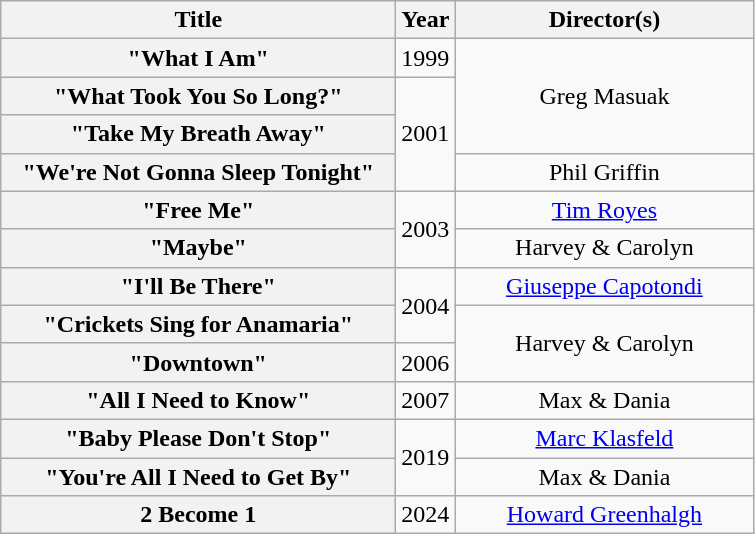<table class="wikitable plainrowheaders" style="text-align:center;">
<tr>
<th scope="col" style="width:16em;">Title</th>
<th scope="col">Year</th>
<th scope="col" style="width:12em;">Director(s)</th>
</tr>
<tr>
<th scope="row">"What I Am"<br></th>
<td>1999</td>
<td rowspan="3">Greg Masuak</td>
</tr>
<tr>
<th scope="row">"What Took You So Long?"</th>
<td rowspan="3">2001</td>
</tr>
<tr>
<th scope="row">"Take My Breath Away"</th>
</tr>
<tr>
<th scope="row">"We're Not Gonna Sleep Tonight"</th>
<td>Phil Griffin</td>
</tr>
<tr>
<th scope="row">"Free Me"</th>
<td rowspan="2">2003</td>
<td><a href='#'>Tim Royes</a></td>
</tr>
<tr>
<th scope="row">"Maybe"</th>
<td>Harvey & Carolyn</td>
</tr>
<tr>
<th scope="row">"I'll Be There"</th>
<td rowspan="2">2004</td>
<td><a href='#'>Giuseppe Capotondi</a></td>
</tr>
<tr>
<th scope="row">"Crickets Sing for Anamaria"</th>
<td rowspan="2">Harvey & Carolyn</td>
</tr>
<tr>
<th scope="row">"Downtown"</th>
<td>2006</td>
</tr>
<tr>
<th scope="row">"All I Need to Know"</th>
<td>2007</td>
<td>Max & Dania</td>
</tr>
<tr>
<th scope="row">"Baby Please Don't Stop"</th>
<td rowspan="2">2019</td>
<td><a href='#'>Marc Klasfeld</a></td>
</tr>
<tr>
<th scope="row">"You're All I Need to Get By"</th>
<td>Max & Dania</td>
</tr>
<tr>
<th scope="row">2 Become 1</th>
<td>2024</td>
<td><a href='#'>Howard Greenhalgh</a></td>
</tr>
</table>
